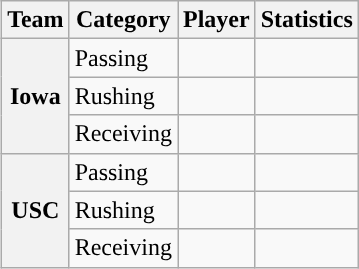<table class="wikitable" style="float:right">
<tr>
<th>Team</th>
<th>Category</th>
<th>Player</th>
<th>Statistics</th>
</tr>
<tr>
<th rowspan=3>Iowa</th>
<td>Passing</td>
<td></td>
<td></td>
</tr>
<tr>
<td>Rushing</td>
<td></td>
<td></td>
</tr>
<tr>
<td>Receiving</td>
<td></td>
<td></td>
</tr>
<tr>
<th rowspan=3>USC</th>
<td>Passing</td>
<td></td>
<td></td>
</tr>
<tr>
<td>Rushing</td>
<td></td>
<td></td>
</tr>
<tr>
<td>Receiving</td>
<td></td>
<td></td>
</tr>
</table>
